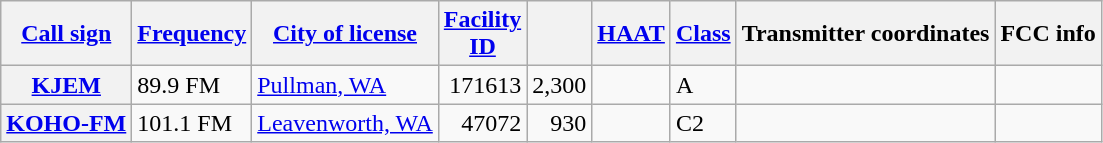<table class="wikitable sortable">
<tr>
<th scope="col"><a href='#'>Call sign</a></th>
<th scope="col"><a href='#'>Frequency</a></th>
<th scope="col"><a href='#'>City of license</a></th>
<th scope="col"><a href='#'>Facility<br>ID</a></th>
<th scope="col" data-sort-type="number"></th>
<th scope="col" data-sort-type="number"><a href='#'>HAAT</a></th>
<th scope="col"><a href='#'>Class</a></th>
<th scope="col" class="unsortable">Transmitter coordinates</th>
<th scope="col" class="unsortable">FCC info</th>
</tr>
<tr>
<th scope="row"><a href='#'>KJEM</a></th>
<td>89.9 FM</td>
<td><a href='#'>Pullman, WA</a></td>
<td style="text-align: right;">171613</td>
<td style="text-align: right;">2,300</td>
<td></td>
<td>A</td>
<td></td>
<td></td>
</tr>
<tr>
<th scope="row"><a href='#'>KOHO-FM</a></th>
<td>101.1 FM</td>
<td><a href='#'>Leavenworth, WA</a></td>
<td style="text-align: right;">47072</td>
<td style="text-align: right;">930</td>
<td></td>
<td>C2</td>
<td></td>
<td></td>
</tr>
</table>
